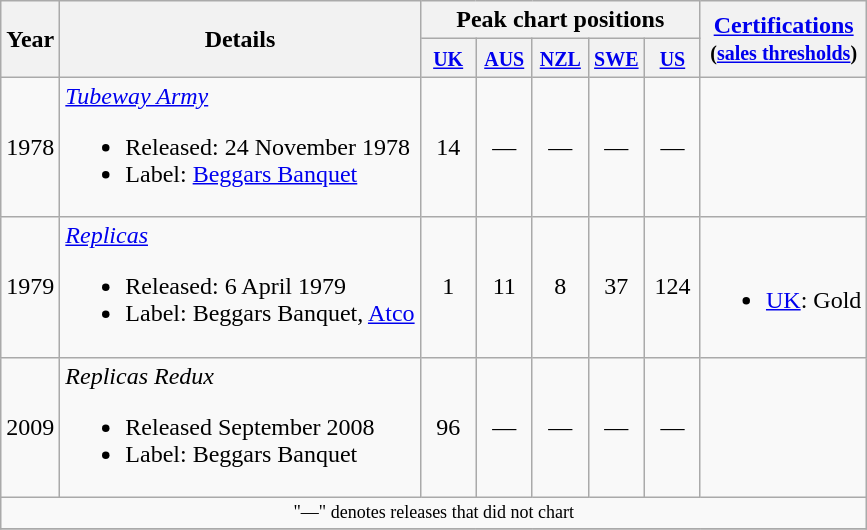<table class="wikitable" style="text-align:center;">
<tr>
<th rowspan="2">Year</th>
<th rowspan="2">Details</th>
<th colspan="5">Peak chart positions</th>
<th rowspan="2"><a href='#'>Certifications</a><br><small>(<a href='#'>sales thresholds</a>)</small></th>
</tr>
<tr>
<th width="30"><small><a href='#'>UK</a><br></small></th>
<th width="30"><small><a href='#'>AUS</a><br></small></th>
<th width="30"><small><a href='#'>NZL</a></small><br></th>
<th width="30"><small><a href='#'>SWE</a></small><br></th>
<th width="30"><small><a href='#'>US</a></small><br></th>
</tr>
<tr>
<td>1978</td>
<td align="left"><em><a href='#'>Tubeway Army</a></em><br><ul><li>Released: 24 November 1978</li><li>Label: <a href='#'>Beggars Banquet</a></li></ul></td>
<td>14</td>
<td>—</td>
<td>—</td>
<td>—</td>
<td>—</td>
<td></td>
</tr>
<tr>
<td>1979</td>
<td align="left"><em><a href='#'>Replicas</a></em><br><ul><li>Released: 6 April 1979</li><li>Label: Beggars Banquet, <a href='#'>Atco</a></li></ul></td>
<td>1</td>
<td>11</td>
<td>8</td>
<td>37</td>
<td>124</td>
<td align="left"><br><ul><li><a href='#'>UK</a>: Gold</li></ul></td>
</tr>
<tr>
<td>2009</td>
<td align="left"><em>Replicas Redux</em><br><ul><li>Released September 2008</li><li>Label: Beggars Banquet</li></ul></td>
<td>96</td>
<td>—</td>
<td>—</td>
<td>—</td>
<td>—</td>
<td></td>
</tr>
<tr>
<td colspan="8" style="font-size:9pt">"—" denotes releases that did not chart</td>
</tr>
<tr>
</tr>
</table>
